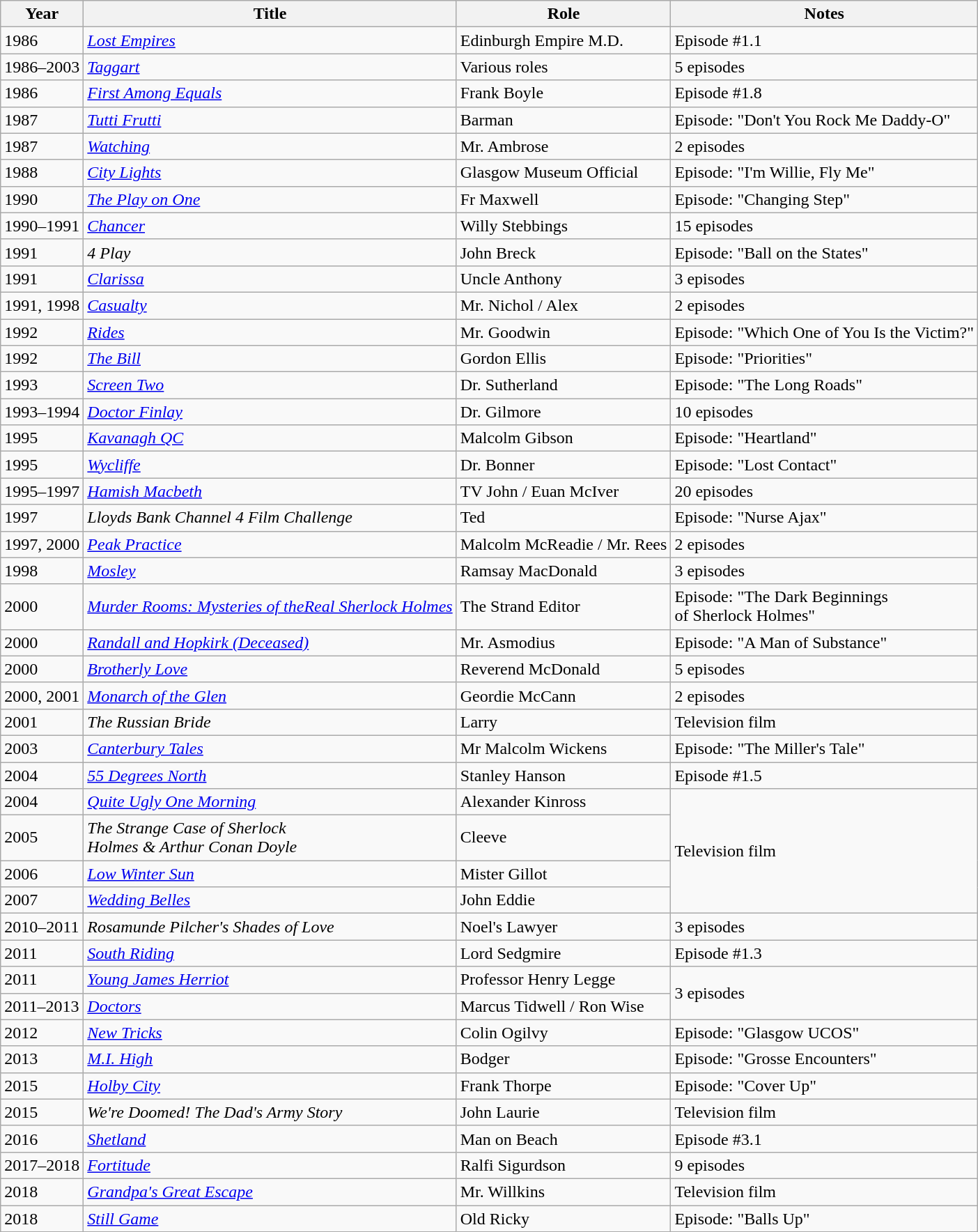<table class="wikitable sortable">
<tr>
<th>Year</th>
<th>Title</th>
<th>Role</th>
<th>Notes</th>
</tr>
<tr>
<td>1986</td>
<td><em><a href='#'>Lost Empires</a></em></td>
<td>Edinburgh Empire M.D.</td>
<td>Episode #1.1</td>
</tr>
<tr>
<td>1986–2003</td>
<td><em><a href='#'>Taggart</a></em></td>
<td>Various roles</td>
<td>5 episodes</td>
</tr>
<tr>
<td>1986</td>
<td><a href='#'><em>First Among Equals</em></a></td>
<td>Frank Boyle</td>
<td>Episode #1.8</td>
</tr>
<tr>
<td>1987</td>
<td><a href='#'><em>Tutti Frutti</em></a></td>
<td>Barman</td>
<td>Episode: "Don't You Rock Me Daddy-O"</td>
</tr>
<tr>
<td>1987</td>
<td><a href='#'><em>Watching</em></a></td>
<td>Mr. Ambrose</td>
<td>2 episodes</td>
</tr>
<tr>
<td>1988</td>
<td><a href='#'><em>City Lights</em></a></td>
<td>Glasgow Museum Official</td>
<td>Episode: "I'm Willie, Fly Me"</td>
</tr>
<tr>
<td>1990</td>
<td><em><a href='#'>The Play on One</a></em></td>
<td>Fr Maxwell</td>
<td>Episode: "Changing Step"</td>
</tr>
<tr>
<td>1990–1991</td>
<td><em><a href='#'>Chancer</a></em></td>
<td>Willy Stebbings</td>
<td>15 episodes</td>
</tr>
<tr>
<td>1991</td>
<td><em>4 Play</em></td>
<td>John Breck</td>
<td>Episode: "Ball on the States"</td>
</tr>
<tr>
<td>1991</td>
<td><a href='#'><em>Clarissa</em></a></td>
<td>Uncle Anthony</td>
<td>3 episodes</td>
</tr>
<tr>
<td>1991, 1998</td>
<td><a href='#'><em>Casualty</em></a></td>
<td>Mr. Nichol / Alex</td>
<td>2 episodes</td>
</tr>
<tr>
<td>1992</td>
<td><a href='#'><em>Rides</em></a></td>
<td>Mr. Goodwin</td>
<td>Episode: "Which One of You Is the Victim?"</td>
</tr>
<tr>
<td>1992</td>
<td><em><a href='#'>The Bill</a></em></td>
<td>Gordon Ellis</td>
<td>Episode: "Priorities"</td>
</tr>
<tr>
<td>1993</td>
<td><em><a href='#'>Screen Two</a></em></td>
<td>Dr. Sutherland</td>
<td>Episode: "The Long Roads"</td>
</tr>
<tr>
<td>1993–1994</td>
<td><em><a href='#'>Doctor Finlay</a></em></td>
<td>Dr. Gilmore</td>
<td>10 episodes</td>
</tr>
<tr>
<td>1995</td>
<td><em><a href='#'>Kavanagh QC</a></em></td>
<td>Malcolm Gibson</td>
<td>Episode: "Heartland"</td>
</tr>
<tr>
<td>1995</td>
<td><a href='#'><em>Wycliffe</em></a></td>
<td>Dr. Bonner</td>
<td>Episode: "Lost Contact"</td>
</tr>
<tr>
<td>1995–1997</td>
<td><a href='#'><em>Hamish Macbeth</em></a></td>
<td>TV John / Euan McIver</td>
<td>20 episodes</td>
</tr>
<tr>
<td>1997</td>
<td><em>Lloyds Bank Channel 4 Film Challenge</em></td>
<td>Ted</td>
<td>Episode: "Nurse Ajax"</td>
</tr>
<tr>
<td>1997, 2000</td>
<td><em><a href='#'>Peak Practice</a></em></td>
<td>Malcolm McReadie / Mr. Rees</td>
<td>2 episodes</td>
</tr>
<tr>
<td>1998</td>
<td><a href='#'><em>Mosley</em></a></td>
<td>Ramsay MacDonald</td>
<td>3 episodes</td>
</tr>
<tr>
<td>2000</td>
<td><a href='#'><em>Murder Rooms: Mysteries of theReal Sherlock Holmes</em></a></td>
<td>The Strand Editor</td>
<td>Episode: "The Dark Beginnings<br>of Sherlock Holmes"</td>
</tr>
<tr>
<td>2000</td>
<td><em><a href='#'>Randall and Hopkirk (Deceased)</a></em></td>
<td>Mr. Asmodius</td>
<td>Episode: "A Man of Substance"</td>
</tr>
<tr>
<td>2000</td>
<td><a href='#'><em>Brotherly Love</em></a></td>
<td>Reverend McDonald</td>
<td>5 episodes</td>
</tr>
<tr>
<td>2000, 2001</td>
<td><a href='#'><em>Monarch of the Glen</em></a></td>
<td>Geordie McCann</td>
<td>2 episodes</td>
</tr>
<tr>
<td>2001</td>
<td><em>The Russian Bride</em></td>
<td>Larry</td>
<td>Television film</td>
</tr>
<tr>
<td>2003</td>
<td><a href='#'><em>Canterbury Tales</em></a></td>
<td>Mr Malcolm Wickens</td>
<td>Episode: "The Miller's Tale"</td>
</tr>
<tr>
<td>2004</td>
<td><em><a href='#'>55 Degrees North</a></em></td>
<td>Stanley Hanson</td>
<td>Episode #1.5</td>
</tr>
<tr>
<td>2004</td>
<td><em><a href='#'>Quite Ugly One Morning</a></em></td>
<td>Alexander Kinross</td>
<td rowspan="4">Television film</td>
</tr>
<tr>
<td>2005</td>
<td><em>The Strange Case of Sherlock</em><br><em>Holmes & Arthur Conan Doyle</em></td>
<td>Cleeve</td>
</tr>
<tr>
<td>2006</td>
<td><a href='#'><em>Low Winter Sun</em></a></td>
<td>Mister Gillot</td>
</tr>
<tr>
<td>2007</td>
<td><em><a href='#'>Wedding Belles</a></em></td>
<td>John Eddie</td>
</tr>
<tr>
<td>2010–2011</td>
<td><em>Rosamunde Pilcher's Shades of Love</em></td>
<td>Noel's Lawyer</td>
<td>3 episodes</td>
</tr>
<tr>
<td>2011</td>
<td><a href='#'><em>South Riding</em></a></td>
<td>Lord Sedgmire</td>
<td>Episode #1.3</td>
</tr>
<tr>
<td>2011</td>
<td><em><a href='#'>Young James Herriot</a></em></td>
<td>Professor Henry Legge</td>
<td rowspan="2">3 episodes</td>
</tr>
<tr>
<td>2011–2013</td>
<td><a href='#'><em>Doctors</em></a></td>
<td>Marcus Tidwell / Ron Wise</td>
</tr>
<tr>
<td>2012</td>
<td><em><a href='#'>New Tricks</a></em></td>
<td>Colin Ogilvy</td>
<td>Episode: "Glasgow UCOS"</td>
</tr>
<tr>
<td>2013</td>
<td><em><a href='#'>M.I. High</a></em></td>
<td>Bodger</td>
<td>Episode: "Grosse Encounters"</td>
</tr>
<tr>
<td>2015</td>
<td><em><a href='#'>Holby City</a></em></td>
<td>Frank Thorpe</td>
<td>Episode: "Cover Up"</td>
</tr>
<tr>
<td>2015</td>
<td><em>We're Doomed! The Dad's Army Story</em></td>
<td>John Laurie</td>
<td>Television film</td>
</tr>
<tr>
<td>2016</td>
<td><a href='#'><em>Shetland</em></a></td>
<td>Man on Beach</td>
<td>Episode #3.1</td>
</tr>
<tr>
<td>2017–2018</td>
<td><a href='#'><em>Fortitude</em></a></td>
<td>Ralfi Sigurdson</td>
<td>9 episodes</td>
</tr>
<tr>
<td>2018</td>
<td><em><a href='#'>Grandpa's Great Escape</a></em></td>
<td>Mr. Willkins</td>
<td>Television film</td>
</tr>
<tr>
<td>2018</td>
<td><em><a href='#'>Still Game</a></em></td>
<td>Old Ricky</td>
<td>Episode: "Balls Up"</td>
</tr>
</table>
